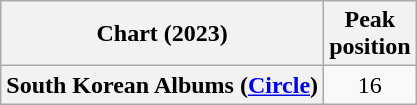<table class="wikitable plainrowheaders" style="text-align:center">
<tr>
<th scope="col">Chart (2023)</th>
<th scope="col">Peak<br>position</th>
</tr>
<tr>
<th scope="row">South Korean Albums (<a href='#'>Circle</a>)</th>
<td>16</td>
</tr>
</table>
